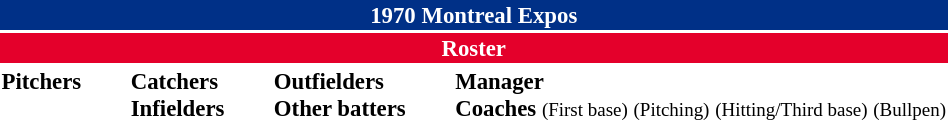<table class="toccolours" style="font-size: 95%;">
<tr>
<th colspan="10" style="background-color: #003087; color: #FFFFFF; text-align: center;">1970 Montreal Expos</th>
</tr>
<tr>
<td colspan="10" style="background-color: #E4002B; color: #FFFFFF; text-align: center;"><strong>Roster</strong></td>
</tr>
<tr>
<td valign="top"><strong>Pitchers</strong><br>















</td>
<td width="25px"></td>
<td valign="top"><strong>Catchers</strong><br>

<strong>Infielders</strong>










</td>
<td width="25px"></td>
<td valign="top"><strong>Outfielders</strong><br>







<strong>Other batters</strong>

</td>
<td width="25px"></td>
<td valign="top"><strong>Manager</strong><br>
<strong>Coaches</strong>
 <small>(First base)</small>
 <small>(Pitching)</small>
 <small>(Hitting/Third base)</small>
 <small>(Bullpen)</small></td>
</tr>
<tr>
</tr>
</table>
